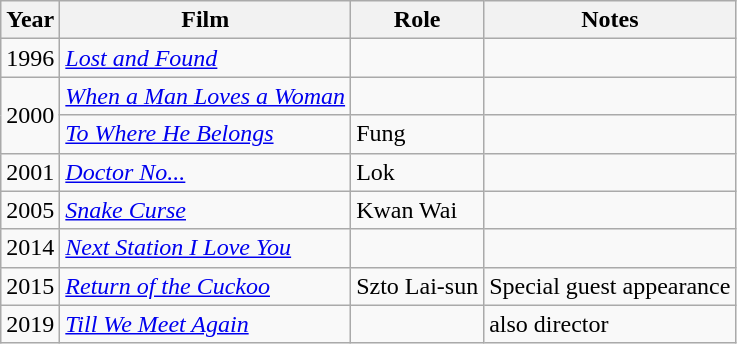<table class="wikitable sortable">
<tr>
<th>Year</th>
<th>Film</th>
<th>Role</th>
<th class="unsortable">Notes</th>
</tr>
<tr>
<td>1996</td>
<td><em><a href='#'>Lost and Found</a></em></td>
<td></td>
<td></td>
</tr>
<tr>
<td rowspan=2>2000</td>
<td><em><a href='#'>When a Man Loves a Woman</a></em></td>
<td></td>
<td></td>
</tr>
<tr>
<td><em><a href='#'>To Where He Belongs</a></em></td>
<td>Fung</td>
<td></td>
</tr>
<tr>
<td>2001</td>
<td><em><a href='#'>Doctor No...</a></em></td>
<td>Lok</td>
<td></td>
</tr>
<tr>
<td>2005</td>
<td><em><a href='#'>Snake Curse</a></em></td>
<td>Kwan Wai</td>
<td></td>
</tr>
<tr>
<td>2014</td>
<td><em><a href='#'>Next Station I Love You</a></em></td>
<td></td>
<td></td>
</tr>
<tr>
<td>2015</td>
<td><em><a href='#'>Return of the Cuckoo</a></em></td>
<td>Szto Lai-sun</td>
<td>Special guest appearance</td>
</tr>
<tr>
<td>2019</td>
<td><em><a href='#'>Till We Meet Again</a></em></td>
<td></td>
<td>also director</td>
</tr>
</table>
